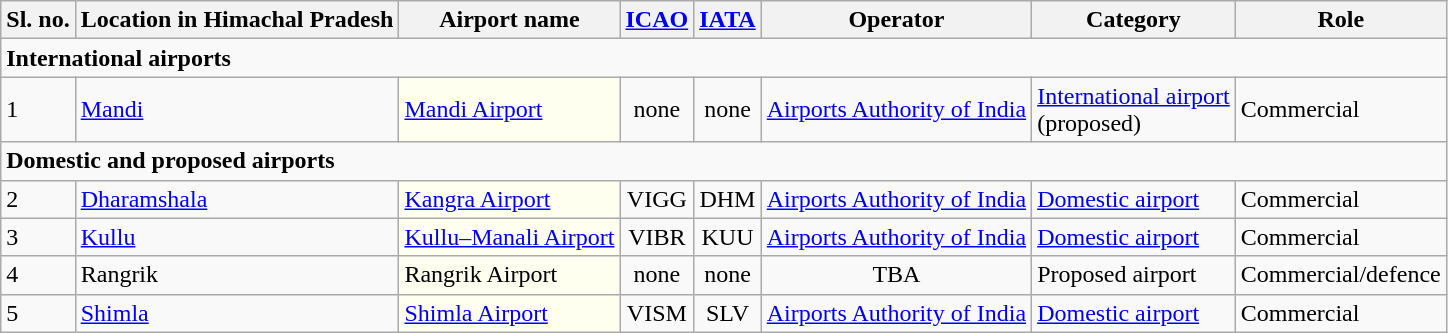<table class="wikitable sortable">
<tr>
<th>Sl. no.</th>
<th>Location in Himachal Pradesh</th>
<th>Airport name</th>
<th><a href='#'>ICAO</a></th>
<th><a href='#'>IATA</a></th>
<th>Operator</th>
<th>Category</th>
<th>Role</th>
</tr>
<tr>
<td colspan="8"><strong>International airports</strong></td>
</tr>
<tr>
<td>1</td>
<td><a href='#'>Mandi</a></td>
<td style="background:#FFFFF0;"><a href='#'>Mandi Airport</a></td>
<td align="center">none</td>
<td align="center">none</td>
<td><a href='#'>Airports Authority of India</a></td>
<td><a href='#'>International airport</a><br>(proposed)<br></td>
<td>Commercial</td>
</tr>
<tr>
<td colspan="8"><strong>Domestic and proposed airports</strong></td>
</tr>
<tr>
<td>2</td>
<td><a href='#'>Dharamshala</a></td>
<td style="background:#FFFFF0;"><a href='#'>Kangra Airport</a></td>
<td align="center">VIGG</td>
<td align="center">DHM</td>
<td><a href='#'>Airports Authority of India</a></td>
<td><a href='#'>Domestic airport</a></td>
<td>Commercial</td>
</tr>
<tr>
<td>3</td>
<td><a href='#'>Kullu</a></td>
<td style="background:#FFFFF0;"><a href='#'>Kullu–Manali Airport</a></td>
<td align="center">VIBR</td>
<td align="center">KUU</td>
<td><a href='#'>Airports Authority of India</a></td>
<td><a href='#'>Domestic airport</a></td>
<td>Commercial</td>
</tr>
<tr>
<td>4</td>
<td>Rangrik</td>
<td style="background:#FFFFF0;">Rangrik Airport</td>
<td align="center">none</td>
<td align="center">none</td>
<td align=center>TBA</td>
<td>Proposed airport</td>
<td>Commercial/defence</td>
</tr>
<tr>
<td>5</td>
<td><a href='#'>Shimla</a></td>
<td style="background:#FFFFF0;"><a href='#'>Shimla Airport</a></td>
<td align="center">VISM</td>
<td align="center">SLV</td>
<td><a href='#'>Airports Authority of India</a></td>
<td><a href='#'>Domestic airport</a></td>
<td>Commercial</td>
</tr>
</table>
